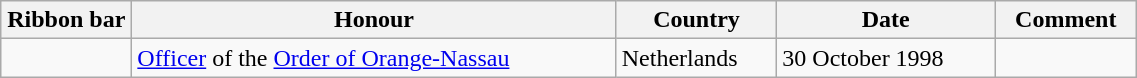<table class="wikitable" style="width:60%;">
<tr>
<th style="width:80px;">Ribbon bar</th>
<th>Honour</th>
<th>Country</th>
<th>Date</th>
<th>Comment</th>
</tr>
<tr>
<td></td>
<td><a href='#'>Officer</a> of the <a href='#'>Order of Orange-Nassau</a></td>
<td>Netherlands</td>
<td>30 October 1998</td>
<td></td>
</tr>
</table>
